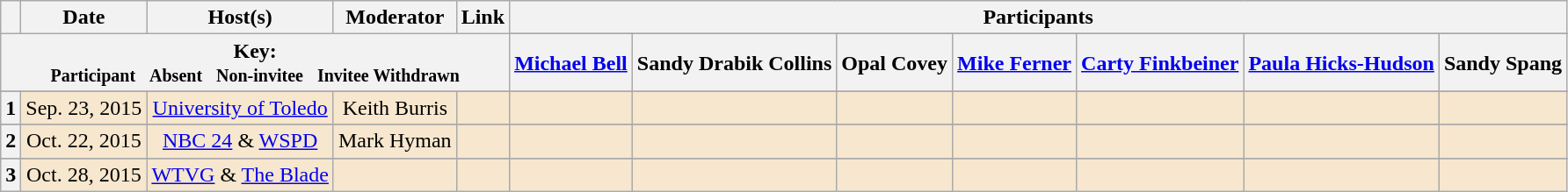<table class="wikitable" style="text-align:center;">
<tr>
<th scope="col"></th>
<th scope="col">Date</th>
<th scope="col">Host(s)</th>
<th scope="col">Moderator</th>
<th scope="col">Link</th>
<th scope="col" colspan="7">Participants</th>
</tr>
<tr>
<th colspan="5" rowspan="2">Key:<br> <small>Participant  </small>  <small>Absent  </small>  <small>Non-invitee  </small>  <small>Invitee  Withdrawn</small></th>
</tr>
<tr>
<th scope="col"><a href='#'>Michael Bell</a></th>
<th scope="col">Sandy Drabik Collins</th>
<th scope="col">Opal Covey</th>
<th scope="col"><a href='#'>Mike Ferner</a></th>
<th scope="col"><a href='#'>Carty Finkbeiner</a></th>
<th scope="col"><a href='#'>Paula Hicks-Hudson</a></th>
<th scope="col">Sandy Spang</th>
</tr>
<tr>
</tr>
<tr bgcolor="#F7E7CE">
<th scope="row">1</th>
<td style="white-space:nowrap;">Sep. 23, 2015</td>
<td style="white-space:nowrap;"><a href='#'>University of Toledo</a></td>
<td style="white-space:nowrap;">Keith Burris</td>
<td style="white-space:nowrap;"></td>
<td></td>
<td></td>
<td></td>
<td></td>
<td></td>
<td></td>
<td></td>
</tr>
<tr>
</tr>
<tr bgcolor="#F7E7CE">
<th scope="row">2</th>
<td style="white-space:nowrap;">Oct. 22, 2015</td>
<td style="white-space:nowrap;"><a href='#'>NBC 24</a> & <a href='#'>WSPD</a></td>
<td style="white-space:nowrap;">Mark Hyman</td>
<td style="white-space:nowrap;"></td>
<td></td>
<td></td>
<td></td>
<td></td>
<td></td>
<td></td>
<td></td>
</tr>
<tr>
</tr>
<tr bgcolor="#F7E7CE">
<th scope="row">3</th>
<td style="white-space:nowrap;">Oct. 28, 2015</td>
<td style="white-space:nowrap;"><a href='#'>WTVG</a> & <a href='#'>The Blade</a></td>
<td style="white-space:nowrap;"></td>
<td style="white-space:nowrap;"></td>
<td></td>
<td></td>
<td></td>
<td></td>
<td></td>
<td></td>
<td></td>
</tr>
</table>
